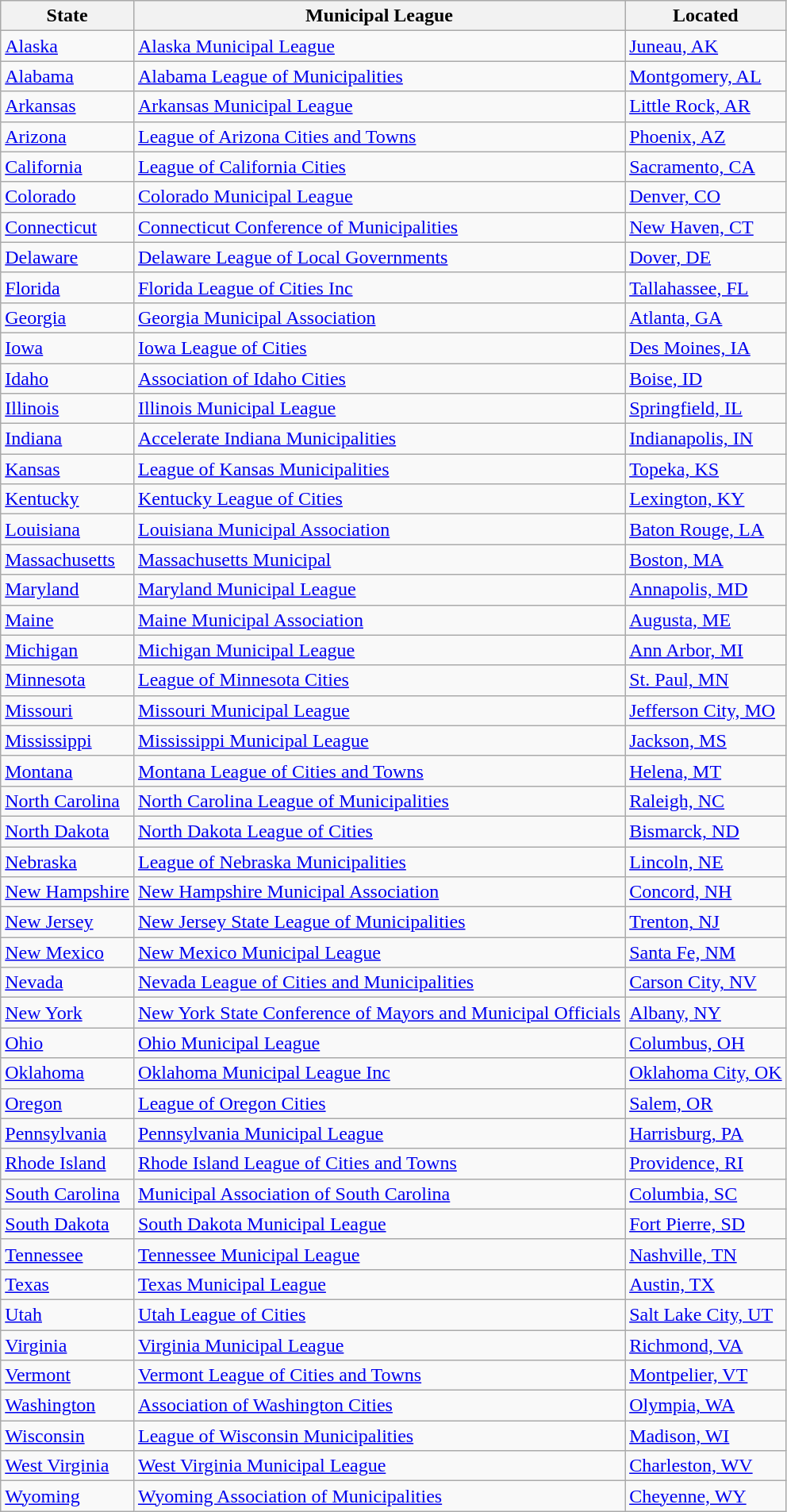<table class="wikitable sortable">
<tr>
<th>State</th>
<th>Municipal League</th>
<th>Located</th>
</tr>
<tr>
<td><a href='#'>Alaska</a></td>
<td><a href='#'>Alaska Municipal League</a></td>
<td><a href='#'>Juneau, AK</a></td>
</tr>
<tr>
<td><a href='#'>Alabama</a></td>
<td><a href='#'>Alabama League of Municipalities</a></td>
<td><a href='#'>Montgomery, AL</a></td>
</tr>
<tr>
<td><a href='#'>Arkansas</a></td>
<td><a href='#'>Arkansas Municipal League</a></td>
<td><a href='#'>Little Rock, AR</a></td>
</tr>
<tr>
<td><a href='#'>Arizona</a></td>
<td><a href='#'>League of Arizona Cities and Towns</a></td>
<td><a href='#'>Phoenix, AZ</a></td>
</tr>
<tr>
<td><a href='#'>California</a></td>
<td><a href='#'>League of California Cities</a></td>
<td><a href='#'>Sacramento, CA</a></td>
</tr>
<tr>
<td><a href='#'>Colorado</a></td>
<td><a href='#'>Colorado Municipal League</a></td>
<td><a href='#'>Denver, CO</a></td>
</tr>
<tr>
<td><a href='#'>Connecticut</a></td>
<td><a href='#'>Connecticut Conference of Municipalities</a></td>
<td><a href='#'>New Haven, CT</a></td>
</tr>
<tr>
<td><a href='#'>Delaware</a></td>
<td><a href='#'>Delaware League of Local Governments</a></td>
<td><a href='#'>Dover, DE</a></td>
</tr>
<tr>
<td><a href='#'>Florida</a></td>
<td><a href='#'>Florida League of Cities Inc</a></td>
<td><a href='#'>Tallahassee, FL</a></td>
</tr>
<tr>
<td><a href='#'>Georgia</a></td>
<td><a href='#'>Georgia Municipal Association</a></td>
<td><a href='#'>Atlanta, GA</a></td>
</tr>
<tr>
<td><a href='#'>Iowa</a></td>
<td><a href='#'>Iowa League of Cities</a></td>
<td><a href='#'>Des Moines, IA</a></td>
</tr>
<tr>
<td><a href='#'>Idaho</a></td>
<td><a href='#'>Association of Idaho Cities</a></td>
<td><a href='#'>Boise, ID</a></td>
</tr>
<tr>
<td><a href='#'>Illinois</a></td>
<td><a href='#'>Illinois Municipal League</a></td>
<td><a href='#'>Springfield, IL</a></td>
</tr>
<tr>
<td><a href='#'>Indiana</a></td>
<td><a href='#'>Accelerate Indiana Municipalities</a></td>
<td><a href='#'>Indianapolis, IN</a></td>
</tr>
<tr>
<td><a href='#'>Kansas</a></td>
<td><a href='#'>League of Kansas Municipalities</a></td>
<td><a href='#'>Topeka, KS</a></td>
</tr>
<tr>
<td><a href='#'>Kentucky</a></td>
<td><a href='#'>Kentucky League of Cities</a></td>
<td><a href='#'>Lexington, KY</a></td>
</tr>
<tr>
<td><a href='#'>Louisiana</a></td>
<td><a href='#'>Louisiana Municipal Association</a></td>
<td><a href='#'>Baton Rouge, LA</a></td>
</tr>
<tr>
<td><a href='#'>Massachusetts</a></td>
<td><a href='#'>Massachusetts Municipal</a></td>
<td><a href='#'>Boston, MA</a></td>
</tr>
<tr>
<td><a href='#'>Maryland</a></td>
<td><a href='#'>Maryland Municipal League</a></td>
<td><a href='#'>Annapolis, MD</a></td>
</tr>
<tr>
<td><a href='#'>Maine</a></td>
<td><a href='#'>Maine Municipal Association</a></td>
<td><a href='#'>Augusta, ME</a></td>
</tr>
<tr>
<td><a href='#'>Michigan</a></td>
<td><a href='#'>Michigan Municipal League</a></td>
<td><a href='#'>Ann Arbor, MI</a></td>
</tr>
<tr>
<td><a href='#'>Minnesota</a></td>
<td><a href='#'>League of Minnesota Cities</a></td>
<td><a href='#'>St. Paul, MN</a></td>
</tr>
<tr>
<td><a href='#'>Missouri</a></td>
<td><a href='#'>Missouri Municipal League</a></td>
<td><a href='#'>Jefferson City, MO</a></td>
</tr>
<tr>
<td><a href='#'>Mississippi</a></td>
<td><a href='#'>Mississippi Municipal League</a></td>
<td><a href='#'>Jackson, MS</a></td>
</tr>
<tr>
<td><a href='#'>Montana</a></td>
<td><a href='#'>Montana League of Cities and Towns</a></td>
<td><a href='#'>Helena, MT</a></td>
</tr>
<tr>
<td><a href='#'>North Carolina</a></td>
<td><a href='#'>North Carolina League of Municipalities</a></td>
<td><a href='#'>Raleigh, NC</a></td>
</tr>
<tr>
<td><a href='#'>North Dakota</a></td>
<td><a href='#'>North Dakota League of Cities</a></td>
<td><a href='#'>Bismarck, ND</a></td>
</tr>
<tr>
<td><a href='#'>Nebraska</a></td>
<td><a href='#'>League of Nebraska Municipalities</a></td>
<td><a href='#'>Lincoln, NE</a></td>
</tr>
<tr>
<td><a href='#'>New Hampshire</a></td>
<td><a href='#'>New Hampshire Municipal Association</a></td>
<td><a href='#'>Concord, NH</a></td>
</tr>
<tr>
<td><a href='#'>New Jersey</a></td>
<td><a href='#'>New Jersey State League of Municipalities</a></td>
<td><a href='#'>Trenton, NJ</a></td>
</tr>
<tr>
<td><a href='#'>New Mexico</a></td>
<td><a href='#'>New Mexico Municipal League</a></td>
<td><a href='#'>Santa Fe, NM</a></td>
</tr>
<tr>
<td><a href='#'>Nevada</a></td>
<td><a href='#'>Nevada League of Cities and Municipalities</a></td>
<td><a href='#'>Carson City, NV</a></td>
</tr>
<tr>
<td><a href='#'>New York</a></td>
<td><a href='#'>New York State Conference of Mayors and Municipal Officials</a></td>
<td><a href='#'>Albany, NY</a></td>
</tr>
<tr>
<td><a href='#'>Ohio</a></td>
<td><a href='#'>Ohio Municipal League</a></td>
<td><a href='#'>Columbus, OH</a></td>
</tr>
<tr>
<td><a href='#'>Oklahoma</a></td>
<td><a href='#'>Oklahoma Municipal League Inc</a></td>
<td><a href='#'>Oklahoma City, OK</a></td>
</tr>
<tr>
<td><a href='#'>Oregon</a></td>
<td><a href='#'>League of Oregon Cities</a></td>
<td><a href='#'>Salem, OR</a></td>
</tr>
<tr>
<td><a href='#'>Pennsylvania</a></td>
<td><a href='#'>Pennsylvania Municipal League</a></td>
<td><a href='#'>Harrisburg, PA</a></td>
</tr>
<tr>
<td><a href='#'>Rhode Island</a></td>
<td><a href='#'>Rhode Island League of Cities and Towns</a></td>
<td><a href='#'>Providence, RI</a></td>
</tr>
<tr>
<td><a href='#'>South Carolina</a></td>
<td><a href='#'>Municipal Association of South Carolina</a></td>
<td><a href='#'>Columbia, SC</a></td>
</tr>
<tr>
<td><a href='#'>South Dakota</a></td>
<td><a href='#'>South Dakota Municipal League</a></td>
<td><a href='#'>Fort Pierre, SD</a></td>
</tr>
<tr>
<td><a href='#'>Tennessee</a></td>
<td><a href='#'>Tennessee Municipal League</a></td>
<td><a href='#'>Nashville, TN</a></td>
</tr>
<tr>
<td><a href='#'>Texas</a></td>
<td><a href='#'>Texas Municipal League</a></td>
<td><a href='#'>Austin, TX</a></td>
</tr>
<tr>
<td><a href='#'>Utah</a></td>
<td><a href='#'>Utah League of Cities</a></td>
<td><a href='#'>Salt Lake City, UT</a></td>
</tr>
<tr>
<td><a href='#'>Virginia</a></td>
<td><a href='#'>Virginia Municipal League</a></td>
<td><a href='#'>Richmond, VA</a></td>
</tr>
<tr>
<td><a href='#'>Vermont</a></td>
<td><a href='#'>Vermont League of Cities and Towns</a></td>
<td><a href='#'>Montpelier, VT</a></td>
</tr>
<tr>
<td><a href='#'>Washington</a></td>
<td><a href='#'>Association of Washington Cities</a></td>
<td><a href='#'>Olympia, WA</a></td>
</tr>
<tr>
<td><a href='#'>Wisconsin</a></td>
<td><a href='#'>League of Wisconsin Municipalities</a></td>
<td><a href='#'>Madison, WI</a></td>
</tr>
<tr>
<td><a href='#'>West Virginia</a></td>
<td><a href='#'>West Virginia Municipal League</a></td>
<td><a href='#'>Charleston, WV</a></td>
</tr>
<tr>
<td><a href='#'>Wyoming</a></td>
<td><a href='#'>Wyoming Association of Municipalities</a></td>
<td><a href='#'>Cheyenne, WY</a></td>
</tr>
</table>
